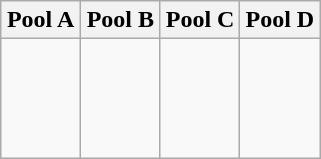<table class="wikitable">
<tr>
<th width=25%>Pool A</th>
<th width=25%>Pool B</th>
<th width=25%>Pool C</th>
<th width=25%>Pool D</th>
</tr>
<tr>
<td><br><br>
<br>
<br>
</td>
<td><br><br>
<br>
<br>
</td>
<td><br><br>
<br>
<br>
</td>
<td><br><br>
<br>
<br>
</td>
</tr>
</table>
